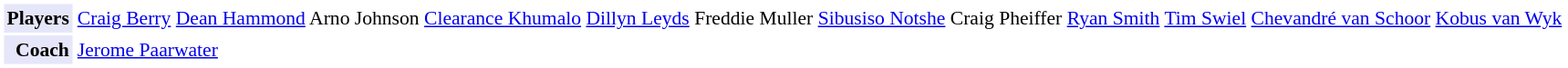<table cellpadding="2" style="border: 1px solid white; font-size:90%;">
<tr>
<td colspan="2" align="right" bgcolor="lavender"><strong>Players</strong></td>
<td align="left"><a href='#'>Craig Berry</a> <a href='#'>Dean Hammond</a> Arno Johnson <a href='#'>Clearance Khumalo</a> <a href='#'>Dillyn Leyds</a> Freddie Muller <a href='#'>Sibusiso Notshe</a> Craig Pheiffer <a href='#'>Ryan Smith</a> <a href='#'>Tim Swiel</a> <a href='#'>Chevandré van Schoor</a> <a href='#'>Kobus van Wyk</a></td>
</tr>
<tr>
<td colspan="2" align="right" bgcolor="lavender"><strong>Coach</strong></td>
<td align="left"><a href='#'>Jerome Paarwater</a></td>
</tr>
</table>
